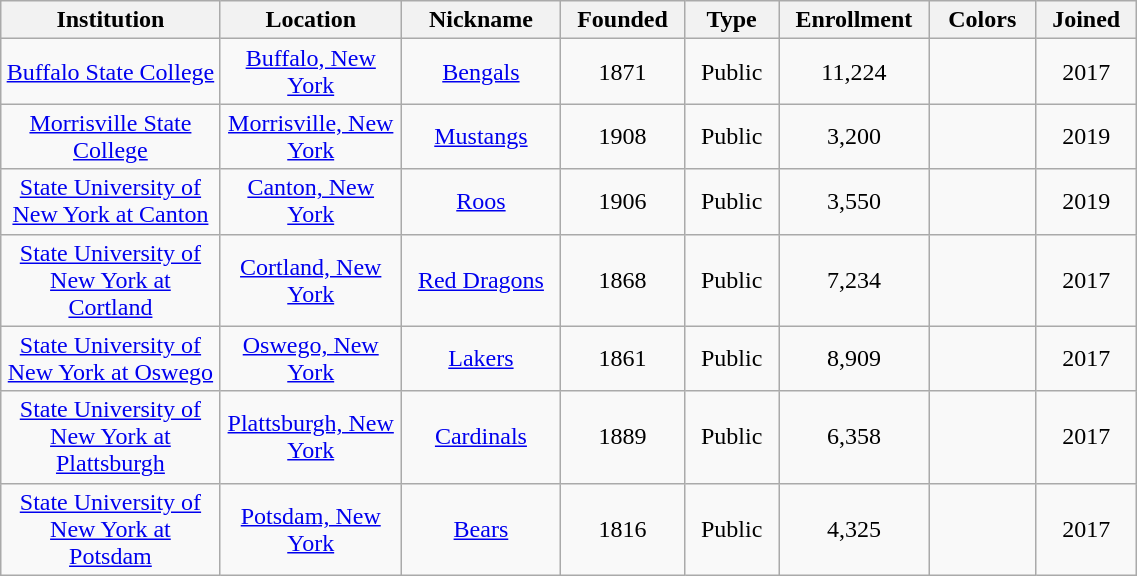<table class="wikitable sortable" style="text-align:center;" width=60%>
<tr>
<th style="width:9%;">Institution</th>
<th style="width:5%;">Location</th>
<th style="width:4%;">Nickname</th>
<th style="width:2%;">Founded</th>
<th style="width:2%;">Type</th>
<th style="width:2%;">Enrollment</th>
<th style="width:2.5%;">Colors</th>
<th style="width:2%;">Joined</th>
</tr>
<tr>
<td><a href='#'>Buffalo State College</a></td>
<td><a href='#'>Buffalo, New York</a></td>
<td><a href='#'>Bengals</a></td>
<td>1871</td>
<td>Public</td>
<td>11,224</td>
<td style="text-align:right;"></td>
<td>2017</td>
</tr>
<tr>
<td><a href='#'>Morrisville State College</a></td>
<td><a href='#'>Morrisville, New York</a></td>
<td><a href='#'>Mustangs</a></td>
<td>1908</td>
<td>Public</td>
<td>3,200</td>
<td style="text-align:right;"></td>
<td>2019</td>
</tr>
<tr>
<td><a href='#'>State University of New York at Canton</a></td>
<td><a href='#'>Canton, New York</a></td>
<td><a href='#'>Roos</a></td>
<td>1906</td>
<td>Public</td>
<td>3,550</td>
<td style="text-align:right;"></td>
<td>2019</td>
</tr>
<tr>
<td><a href='#'>State University of New York at Cortland</a></td>
<td><a href='#'>Cortland, New York</a></td>
<td><a href='#'>Red Dragons</a></td>
<td>1868</td>
<td>Public</td>
<td>7,234</td>
<td style="text-align:right;"></td>
<td>2017</td>
</tr>
<tr>
<td><a href='#'>State University of New York at Oswego</a></td>
<td><a href='#'>Oswego, New York</a></td>
<td><a href='#'>Lakers</a></td>
<td>1861</td>
<td>Public</td>
<td>8,909</td>
<td style="text-align:right;"></td>
<td>2017</td>
</tr>
<tr>
<td><a href='#'>State University of New York at Plattsburgh</a></td>
<td><a href='#'>Plattsburgh, New York</a></td>
<td><a href='#'>Cardinals</a></td>
<td>1889</td>
<td>Public</td>
<td>6,358</td>
<td style="text-align:right;"></td>
<td>2017</td>
</tr>
<tr>
<td><a href='#'>State University of New York at Potsdam</a></td>
<td><a href='#'>Potsdam, New York</a></td>
<td><a href='#'>Bears</a></td>
<td>1816</td>
<td>Public</td>
<td>4,325</td>
<td style="text-align:right;"></td>
<td>2017</td>
</tr>
</table>
